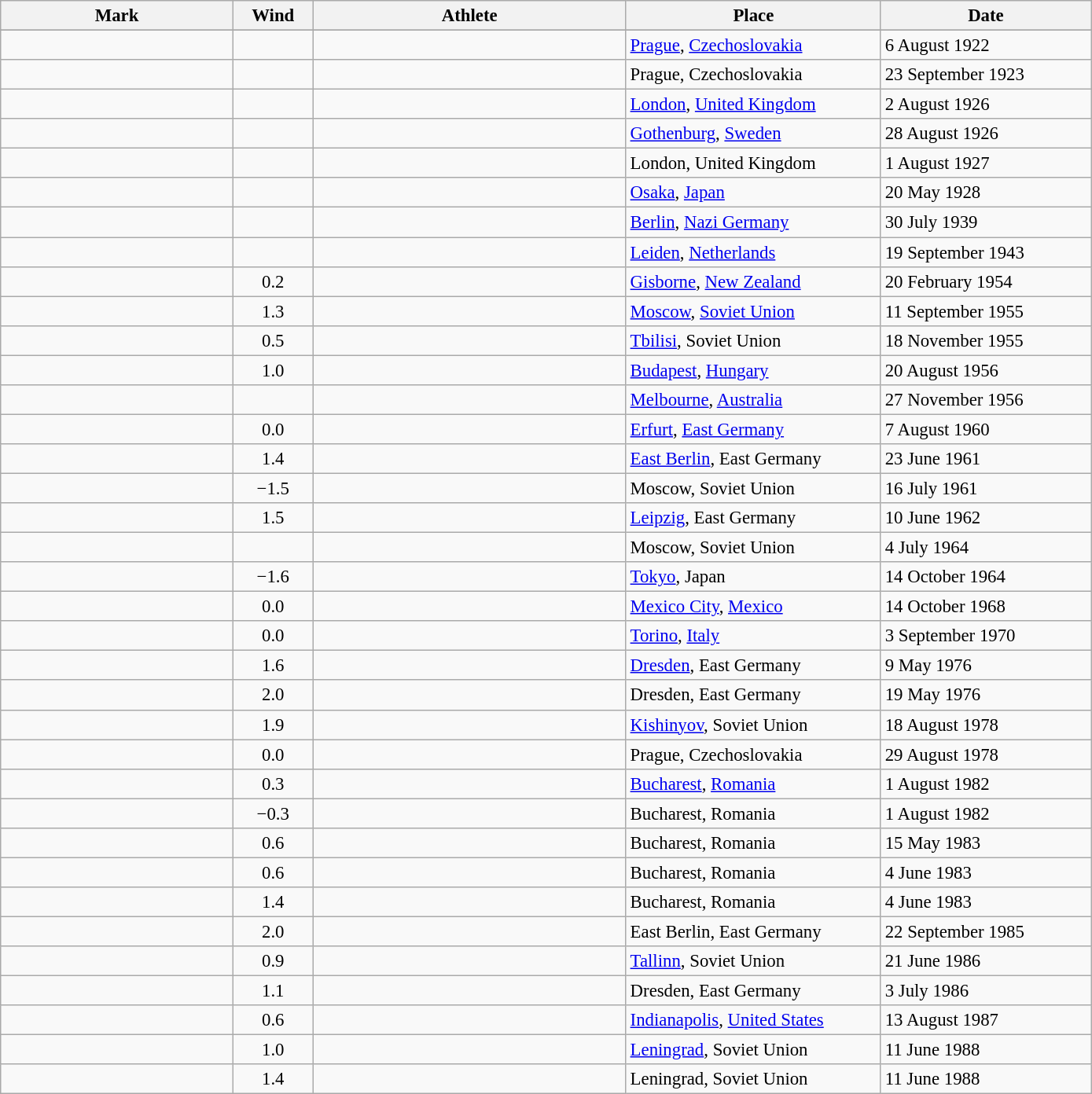<table class=wikitable style="font-size:95%;">
<tr>
<th align="left" style="width: 12.5em">Mark</th>
<th align="left" style="width: 4em">Wind</th>
<th style="width: 17em">Athlete</th>
<th align="left" style="width: 13.75em">Place</th>
<th style="width: 11.25em">Date</th>
</tr>
<tr valign="top">
</tr>
<tr>
<td align="left"> </td>
<td></td>
<td></td>
<td><a href='#'>Prague</a>, <a href='#'>Czechoslovakia</a></td>
<td>6 August 1922</td>
</tr>
<tr>
<td align="left"> </td>
<td></td>
<td></td>
<td>Prague, Czechoslovakia</td>
<td>23 September 1923</td>
</tr>
<tr>
<td align="left"> </td>
<td></td>
<td></td>
<td><a href='#'>London</a>, <a href='#'>United Kingdom</a></td>
<td>2 August 1926</td>
</tr>
<tr>
<td align="left"> </td>
<td></td>
<td></td>
<td><a href='#'>Gothenburg</a>, <a href='#'>Sweden</a></td>
<td>28 August 1926</td>
</tr>
<tr>
<td align="left"> </td>
<td></td>
<td></td>
<td>London, United Kingdom</td>
<td>1 August 1927</td>
</tr>
<tr>
<td align="left"> </td>
<td></td>
<td></td>
<td><a href='#'>Osaka</a>, <a href='#'>Japan</a></td>
<td>20 May 1928</td>
</tr>
<tr>
<td align="left"> </td>
<td></td>
<td></td>
<td><a href='#'>Berlin</a>, <a href='#'>Nazi Germany</a></td>
<td>30 July 1939</td>
</tr>
<tr>
<td align="left"> </td>
<td></td>
<td></td>
<td><a href='#'>Leiden</a>, <a href='#'>Netherlands</a></td>
<td>19 September 1943</td>
</tr>
<tr>
<td align="left"> </td>
<td align="center">0.2</td>
<td></td>
<td><a href='#'>Gisborne</a>, <a href='#'>New Zealand</a></td>
<td>20 February 1954</td>
</tr>
<tr>
<td align="left"> </td>
<td align="center">1.3</td>
<td></td>
<td><a href='#'>Moscow</a>, <a href='#'>Soviet Union</a></td>
<td>11 September 1955</td>
</tr>
<tr>
<td align="left"> </td>
<td align="center">0.5</td>
<td></td>
<td><a href='#'>Tbilisi</a>, Soviet Union</td>
<td>18 November 1955</td>
</tr>
<tr>
<td align="left"> </td>
<td align="center">1.0</td>
<td></td>
<td><a href='#'>Budapest</a>, <a href='#'>Hungary</a></td>
<td>20 August 1956</td>
</tr>
<tr>
<td align="left"> </td>
<td></td>
<td></td>
<td><a href='#'>Melbourne</a>, <a href='#'>Australia</a></td>
<td>27 November 1956</td>
</tr>
<tr>
<td align="left"> </td>
<td align="center">0.0</td>
<td></td>
<td><a href='#'>Erfurt</a>, <a href='#'>East Germany</a></td>
<td>7 August 1960</td>
</tr>
<tr>
<td align="left"> </td>
<td align="center">1.4</td>
<td></td>
<td><a href='#'>East Berlin</a>, East Germany</td>
<td>23 June 1961</td>
</tr>
<tr>
<td align="left"> </td>
<td align="center">−1.5</td>
<td></td>
<td>Moscow, Soviet Union</td>
<td>16 July 1961</td>
</tr>
<tr>
<td align="left"> </td>
<td align="center">1.5</td>
<td></td>
<td><a href='#'>Leipzig</a>, East Germany</td>
<td>10 June 1962</td>
</tr>
<tr>
<td align="left"> </td>
<td></td>
<td></td>
<td>Moscow, Soviet Union</td>
<td>4 July 1964</td>
</tr>
<tr>
<td align="left"> </td>
<td align="center">−1.6</td>
<td></td>
<td><a href='#'>Tokyo</a>, Japan</td>
<td>14 October 1964</td>
</tr>
<tr>
<td align="left">  </td>
<td align="center">0.0</td>
<td></td>
<td><a href='#'>Mexico City</a>, <a href='#'>Mexico</a></td>
<td>14 October 1968</td>
</tr>
<tr>
<td align="left"> </td>
<td align="center">0.0</td>
<td></td>
<td><a href='#'>Torino</a>, <a href='#'>Italy</a></td>
<td>3 September 1970</td>
</tr>
<tr>
<td align="left"> </td>
<td align="center">1.6</td>
<td></td>
<td><a href='#'>Dresden</a>, East Germany</td>
<td>9 May 1976</td>
</tr>
<tr>
<td align="left"> </td>
<td align="center">2.0</td>
<td></td>
<td>Dresden, East Germany</td>
<td>19 May 1976</td>
</tr>
<tr>
<td align="left"> </td>
<td align="center">1.9</td>
<td></td>
<td><a href='#'>Kishinyov</a>, Soviet Union</td>
<td>18 August 1978</td>
</tr>
<tr>
<td align="left"> </td>
<td align="center">0.0</td>
<td></td>
<td>Prague, Czechoslovakia</td>
<td>29 August 1978</td>
</tr>
<tr>
<td align="left"> </td>
<td align="center">0.3</td>
<td></td>
<td><a href='#'>Bucharest</a>, <a href='#'>Romania</a></td>
<td>1 August 1982</td>
</tr>
<tr>
<td align="left"> </td>
<td align="center">−0.3</td>
<td></td>
<td>Bucharest, Romania</td>
<td>1 August 1982</td>
</tr>
<tr>
<td align="left"> </td>
<td align="center">0.6</td>
<td></td>
<td>Bucharest, Romania</td>
<td>15 May 1983</td>
</tr>
<tr>
<td align="left"> </td>
<td align="center">0.6</td>
<td></td>
<td>Bucharest, Romania</td>
<td>4 June 1983</td>
</tr>
<tr>
<td align="left"> </td>
<td align="center">1.4</td>
<td></td>
<td>Bucharest, Romania</td>
<td>4 June 1983</td>
</tr>
<tr>
<td align="left"> </td>
<td align="center">2.0</td>
<td></td>
<td>East Berlin, East Germany</td>
<td>22 September 1985</td>
</tr>
<tr>
<td align="left"> </td>
<td align="center">0.9</td>
<td></td>
<td><a href='#'>Tallinn</a>, Soviet Union</td>
<td>21 June 1986</td>
</tr>
<tr>
<td align="left"> </td>
<td align="center">1.1</td>
<td></td>
<td>Dresden, East Germany</td>
<td>3 July 1986</td>
</tr>
<tr>
<td align="left"> </td>
<td align="center">0.6</td>
<td></td>
<td><a href='#'>Indianapolis</a>, <a href='#'>United States</a></td>
<td>13 August 1987</td>
</tr>
<tr>
<td align="left"> </td>
<td align="center">1.0</td>
<td></td>
<td><a href='#'>Leningrad</a>, Soviet Union</td>
<td>11 June 1988</td>
</tr>
<tr>
<td align="left"> </td>
<td align="center">1.4</td>
<td></td>
<td>Leningrad, Soviet Union</td>
<td>11 June 1988</td>
</tr>
</table>
